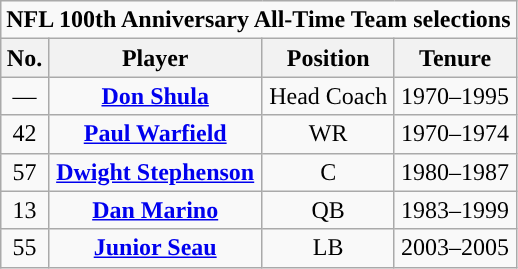<table class="wikitable" style="text-align:center">
<tr>
<td colspan="4"><strong>NFL 100th Anniversary All-Time Team selections</strong></td>
</tr>
<tr>
<th>No.</th>
<th>Player</th>
<th>Position</th>
<th>Tenure</th>
</tr>
<tr>
<td>—</td>
<td><strong><a href='#'>Don Shula</a></strong></td>
<td>Head Coach</td>
<td>1970–1995</td>
</tr>
<tr>
<td>42</td>
<td><strong><a href='#'>Paul Warfield</a></strong></td>
<td>WR</td>
<td>1970–1974</td>
</tr>
<tr>
<td>57</td>
<td><strong><a href='#'>Dwight Stephenson</a></strong></td>
<td>C</td>
<td>1980–1987</td>
</tr>
<tr>
<td>13</td>
<td><strong><a href='#'>Dan Marino</a></strong></td>
<td>QB</td>
<td>1983–1999</td>
</tr>
<tr>
<td>55</td>
<td><strong><a href='#'>Junior Seau</a></strong></td>
<td>LB</td>
<td>2003–2005</td>
</tr>
</table>
